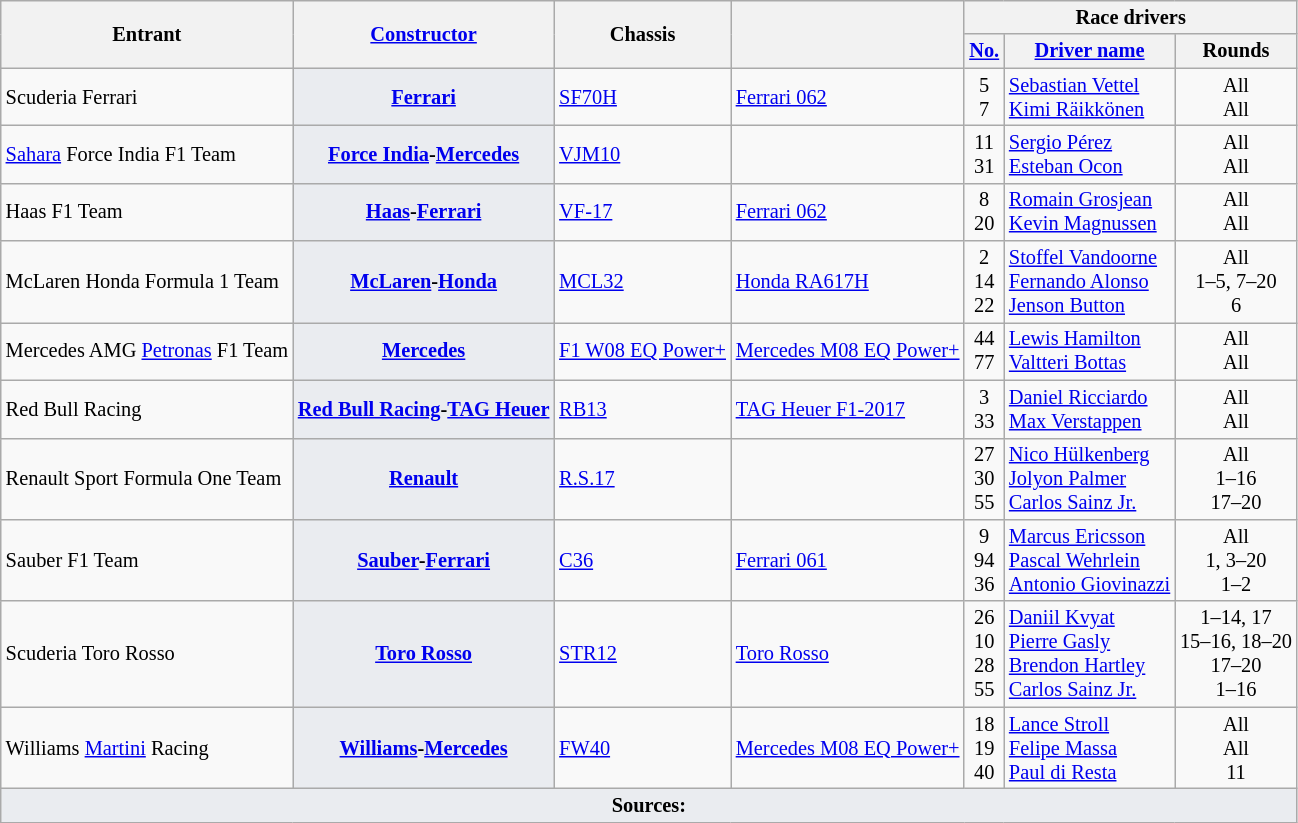<table class="wikitable sortable" style="font-size: 85%;">
<tr>
<th rowspan="2" class="unsortable">Entrant</th>
<th rowspan="2"><a href='#'>Constructor</a></th>
<th rowspan="2" class="unsortable">Chassis</th>
<th rowspan="2"></th>
<th colspan="3" class="unsortable">Race drivers</th>
</tr>
<tr>
<th class="unsortable"><a href='#'>No.</a> </th>
<th class="unsortable"><a href='#'>Driver name</a></th>
<th class="unsortable">Rounds</th>
</tr>
<tr>
<td> Scuderia Ferrari</td>
<td style="background:#eaecf0;text-align:center"><strong><a href='#'>Ferrari</a></strong></td>
<td><a href='#'>SF70H</a></td>
<td><a href='#'>Ferrari 062</a></td>
<td data-sort-value="5" style="text-align:center">5<br>7</td>
<td nowrap> <a href='#'>Sebastian Vettel</a><br> <a href='#'>Kimi Räikkönen</a></td>
<td style="text-align:center">All<br>All</td>
</tr>
<tr>
<td> <a href='#'>Sahara</a> Force India F1 Team</td>
<td style="background:#eaecf0;text-align:center" nowrap><strong><a href='#'>Force India</a>-<a href='#'>Mercedes</a></strong></td>
<td><a href='#'>VJM10</a></td>
<td></td>
<td data-sort-value="11" style="text-align:center">11<br>31</td>
<td> <a href='#'>Sergio Pérez</a><br> <a href='#'>Esteban Ocon</a></td>
<td style="text-align:center">All<br>All</td>
</tr>
<tr>
<td> Haas F1 Team</td>
<td style="background:#eaecf0;text-align:center"><strong><a href='#'>Haas</a>-<a href='#'>Ferrari</a></strong></td>
<td><a href='#'>VF-17</a></td>
<td><a href='#'>Ferrari 062</a></td>
<td data-sort-value="8" style="text-align:center">8<br>20</td>
<td> <a href='#'>Romain Grosjean</a><br> <a href='#'>Kevin Magnussen</a></td>
<td style="text-align:center">All<br>All</td>
</tr>
<tr>
<td> McLaren Honda Formula 1 Team</td>
<td style="background:#eaecf0;text-align:center"><strong><a href='#'>McLaren</a>-<a href='#'>Honda</a></strong></td>
<td><a href='#'>MCL32</a></td>
<td><a href='#'>Honda RA617H</a></td>
<td data-sort-value="2" style="text-align:center">2<br>14<br>22</td>
<td> <a href='#'>Stoffel Vandoorne</a><br> <a href='#'>Fernando Alonso</a><br> <a href='#'>Jenson Button</a></td>
<td style="text-align:center" nowrap>All<br>1–5, 7–20<br>6</td>
</tr>
<tr>
<td nowrap> Mercedes AMG <a href='#'>Petronas</a> F1 Team</td>
<td style="background:#eaecf0;text-align:center"><strong><a href='#'>Mercedes</a></strong></td>
<td nowrap><a href='#'>F1 W08 EQ Power+</a></td>
<td><a href='#'>Mercedes M08 EQ Power+</a></td>
<td data-sort-value="44" style="text-align:center">44<br>77</td>
<td> <a href='#'>Lewis Hamilton</a><br> <a href='#'>Valtteri Bottas</a></td>
<td style="text-align:center">All<br>All</td>
</tr>
<tr>
<td> Red Bull Racing</td>
<td style="background:#eaecf0;text-align:center" nowrap><strong><a href='#'>Red Bull Racing</a>-<a href='#'>TAG Heuer</a></strong></td>
<td><a href='#'>RB13</a></td>
<td><a href='#'>TAG Heuer F1-2017</a></td>
<td data-sort-value="3" style="text-align:center">3<br>33</td>
<td> <a href='#'>Daniel Ricciardo</a><br> <a href='#'>Max Verstappen</a></td>
<td style="text-align:center">All<br>All</td>
</tr>
<tr>
<td> Renault Sport Formula One Team</td>
<td style="background:#eaecf0;text-align:center"><strong><a href='#'>Renault</a></strong></td>
<td><a href='#'>R.S.17</a></td>
<td></td>
<td data-sort-value="27" style="text-align:center">27<br>30<br>55</td>
<td> <a href='#'>Nico Hülkenberg</a><br> <a href='#'>Jolyon Palmer</a><br> <a href='#'>Carlos Sainz Jr.</a></td>
<td style="text-align:center">All<br>1–16<br>17–20</td>
</tr>
<tr>
<td>  Sauber F1 Team</td>
<td style="background:#eaecf0;text-align:center"><strong><a href='#'>Sauber</a>-<a href='#'>Ferrari</a></strong></td>
<td><a href='#'>C36</a></td>
<td><a href='#'>Ferrari 061</a></td>
<td data-sort-value="9" style="text-align:center">9<br>94<br>36</td>
<td> <a href='#'>Marcus Ericsson</a><br> <a href='#'>Pascal Wehrlein</a><br> <a href='#'>Antonio Giovinazzi</a></td>
<td style="text-align:center">All<br>1, 3–20<br>1–2</td>
</tr>
<tr>
<td> Scuderia Toro Rosso</td>
<td style="background:#eaecf0;text-align:center"><strong><a href='#'>Toro Rosso</a></strong></td>
<td><a href='#'>STR12</a></td>
<td><a href='#'>Toro Rosso</a></td>
<td data-sort-value="10" style="text-align:center">26<br>10<br>28<br>55</td>
<td nowrap> <a href='#'>Daniil Kvyat</a><br> <a href='#'>Pierre Gasly</a><br> <a href='#'>Brendon Hartley</a><br> <a href='#'>Carlos Sainz Jr.</a></td>
<td nowrap style="text-align:center">1–14, 17<br>15–16, 18–20<br>17–20<br>1–16</td>
</tr>
<tr>
<td> Williams <a href='#'>Martini</a> Racing</td>
<td style="background:#eaecf0;text-align:center"><strong><a href='#'>Williams</a>-<a href='#'>Mercedes</a></strong></td>
<td><a href='#'>FW40</a></td>
<td><a href='#'>Mercedes M08 EQ Power+</a></td>
<td style="text-align:center">18<br>19<br>40</td>
<td> <a href='#'>Lance Stroll</a><br> <a href='#'>Felipe Massa</a><br> <a href='#'>Paul di Resta</a></td>
<td style="text-align:center">All<br>All<br>11</td>
</tr>
<tr class="sortbottom">
<td colspan="7" style="background-color:#EAECF0;text-align:center"><strong>Sources:</strong></td>
</tr>
</table>
